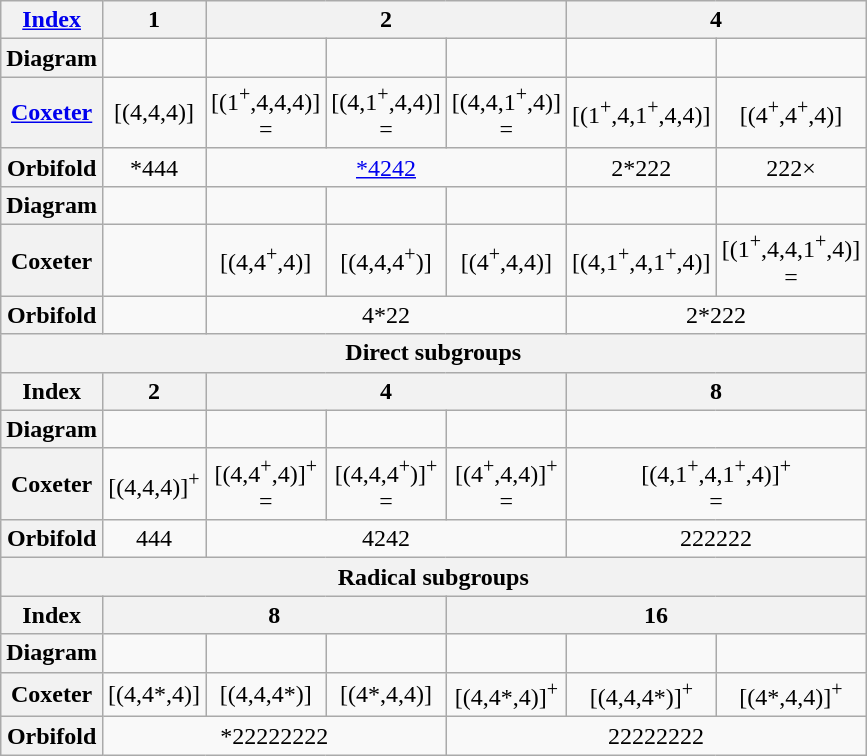<table class=wikitable>
<tr align=center>
<th><a href='#'>Index</a></th>
<th>1</th>
<th colspan=3>2</th>
<th colspan=2>4</th>
</tr>
<tr align=center>
<th>Diagram</th>
<td></td>
<td></td>
<td></td>
<td></td>
<td></td>
<td></td>
</tr>
<tr align=center>
<th><a href='#'>Coxeter</a></th>
<td>[(4,4,4)]<br></td>
<td>[(1<sup>+</sup>,4,4,4)]<br> = </td>
<td>[(4,1<sup>+</sup>,4,4)]<br> = </td>
<td>[(4,4,1<sup>+</sup>,4)]<br> = </td>
<td>[(1<sup>+</sup>,4,1<sup>+</sup>,4,4)]<br></td>
<td>[(4<sup>+</sup>,4<sup>+</sup>,4)]<br></td>
</tr>
<tr align=center>
<th>Orbifold</th>
<td>*444</td>
<td colspan=3><a href='#'>*4242</a></td>
<td>2*222</td>
<td>222×</td>
</tr>
<tr align=center>
<th>Diagram</th>
<td></td>
<td></td>
<td></td>
<td></td>
<td></td>
<td></td>
</tr>
<tr align=center>
<th>Coxeter</th>
<td></td>
<td>[(4,4<sup>+</sup>,4)]<br></td>
<td>[(4,4,4<sup>+</sup>)]<br></td>
<td>[(4<sup>+</sup>,4,4)]<br></td>
<td>[(4,1<sup>+</sup>,4,1<sup>+</sup>,4)]<br></td>
<td>[(1<sup>+</sup>,4,4,1<sup>+</sup>,4)]<br> = </td>
</tr>
<tr align=center>
<th>Orbifold</th>
<td></td>
<td colspan=3>4*22</td>
<td colspan=2>2*222</td>
</tr>
<tr align=center>
<th colspan=7>Direct subgroups</th>
</tr>
<tr align=center>
<th>Index</th>
<th>2</th>
<th colspan=3>4</th>
<th colspan=2>8</th>
</tr>
<tr align=center>
<th>Diagram</th>
<td></td>
<td></td>
<td></td>
<td></td>
<td colspan=2></td>
</tr>
<tr align=center>
<th>Coxeter</th>
<td>[(4,4,4)]<sup>+</sup><br></td>
<td>[(4,4<sup>+</sup>,4)]<sup>+</sup><br> = </td>
<td>[(4,4,4<sup>+</sup>)]<sup>+</sup><br> = </td>
<td>[(4<sup>+</sup>,4,4)]<sup>+</sup><br> = </td>
<td colspan=2>[(4,1<sup>+</sup>,4,1<sup>+</sup>,4)]<sup>+</sup><br> = </td>
</tr>
<tr align=center>
<th>Orbifold</th>
<td>444</td>
<td colspan=3>4242</td>
<td colspan=2>222222</td>
</tr>
<tr align=center>
<th colspan=7>Radical subgroups</th>
</tr>
<tr align=center>
<th>Index</th>
<th colspan=3>8</th>
<th colspan=3>16</th>
</tr>
<tr align=center>
<th>Diagram</th>
<td></td>
<td></td>
<td></td>
<td></td>
<td></td>
<td></td>
</tr>
<tr align=center>
<th>Coxeter</th>
<td>[(4,4*,4)]</td>
<td>[(4,4,4*)]</td>
<td>[(4*,4,4)]</td>
<td>[(4,4*,4)]<sup>+</sup></td>
<td>[(4,4,4*)]<sup>+</sup></td>
<td>[(4*,4,4)]<sup>+</sup></td>
</tr>
<tr align=center>
<th>Orbifold</th>
<td colspan=3>*22222222</td>
<td colspan=3>22222222</td>
</tr>
</table>
